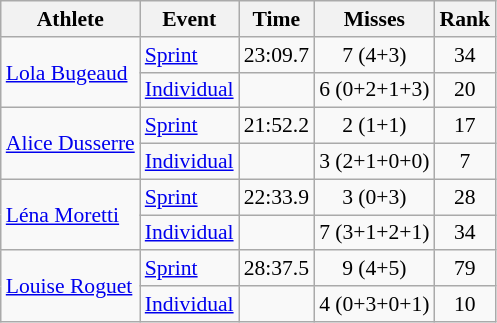<table class="wikitable" style="font-size:90%">
<tr>
<th>Athlete</th>
<th>Event</th>
<th>Time</th>
<th>Misses</th>
<th>Rank</th>
</tr>
<tr align=center>
<td align=left rowspan=2><a href='#'>Lola Bugeaud</a></td>
<td align=left><a href='#'>Sprint</a></td>
<td>23:09.7</td>
<td>7 (4+3)</td>
<td>34</td>
</tr>
<tr align=center>
<td align=left><a href='#'>Individual</a></td>
<td></td>
<td>6 (0+2+1+3)</td>
<td>20</td>
</tr>
<tr align=center>
<td align=left rowspan=2><a href='#'>Alice Dusserre</a></td>
<td align=left><a href='#'>Sprint</a></td>
<td>21:52.2</td>
<td>2 (1+1)</td>
<td>17</td>
</tr>
<tr align=center>
<td align=left><a href='#'>Individual</a></td>
<td></td>
<td>3 (2+1+0+0)</td>
<td>7</td>
</tr>
<tr align=center>
<td align=left rowspan=2><a href='#'>Léna Moretti</a></td>
<td align=left><a href='#'>Sprint</a></td>
<td>22:33.9</td>
<td>3 (0+3)</td>
<td>28</td>
</tr>
<tr align=center>
<td align=left><a href='#'>Individual</a></td>
<td></td>
<td>7 (3+1+2+1)</td>
<td>34</td>
</tr>
<tr align=center>
<td align=left rowspan=2><a href='#'>Louise Roguet</a></td>
<td align=left><a href='#'>Sprint</a></td>
<td>28:37.5</td>
<td>9 (4+5)</td>
<td>79</td>
</tr>
<tr align=center>
<td align=left><a href='#'>Individual</a></td>
<td></td>
<td>4 (0+3+0+1)</td>
<td>10</td>
</tr>
</table>
